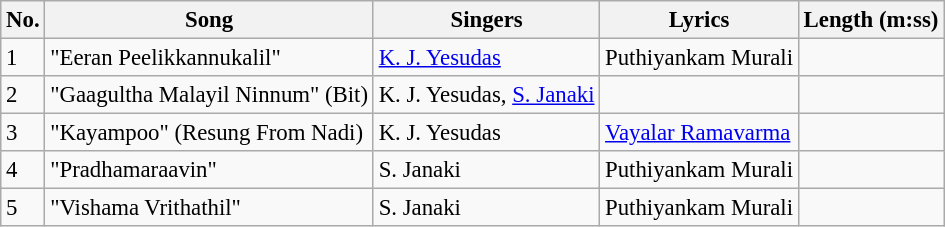<table class="wikitable" style="font-size:95%;">
<tr>
<th>No.</th>
<th>Song</th>
<th>Singers</th>
<th>Lyrics</th>
<th>Length (m:ss)</th>
</tr>
<tr>
<td>1</td>
<td>"Eeran Peelikkannukalil"</td>
<td><a href='#'>K. J. Yesudas</a></td>
<td>Puthiyankam Murali</td>
<td></td>
</tr>
<tr>
<td>2</td>
<td>"Gaagultha Malayil Ninnum" (Bit)</td>
<td>K. J. Yesudas, <a href='#'>S. Janaki</a></td>
<td></td>
<td></td>
</tr>
<tr>
<td>3</td>
<td>"Kayampoo" (Resung From Nadi)</td>
<td>K. J. Yesudas</td>
<td><a href='#'>Vayalar Ramavarma</a></td>
<td></td>
</tr>
<tr>
<td>4</td>
<td>"Pradhamaraavin"</td>
<td>S. Janaki</td>
<td>Puthiyankam Murali</td>
<td></td>
</tr>
<tr>
<td>5</td>
<td>"Vishama Vrithathil"</td>
<td>S. Janaki</td>
<td>Puthiyankam Murali</td>
<td></td>
</tr>
</table>
